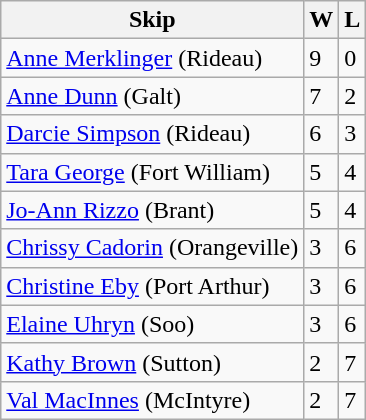<table class="wikitable">
<tr>
<th>Skip</th>
<th>W</th>
<th>L</th>
</tr>
<tr>
<td><a href='#'>Anne Merklinger</a> (Rideau)</td>
<td>9</td>
<td>0</td>
</tr>
<tr>
<td><a href='#'>Anne Dunn</a> (Galt)</td>
<td>7</td>
<td>2</td>
</tr>
<tr>
<td><a href='#'>Darcie Simpson</a> (Rideau)</td>
<td>6</td>
<td>3</td>
</tr>
<tr>
<td><a href='#'>Tara George</a> (Fort William)</td>
<td>5</td>
<td>4</td>
</tr>
<tr>
<td><a href='#'>Jo-Ann Rizzo</a> (Brant)</td>
<td>5</td>
<td>4</td>
</tr>
<tr>
<td><a href='#'>Chrissy Cadorin</a> (Orangeville)</td>
<td>3</td>
<td>6</td>
</tr>
<tr>
<td><a href='#'>Christine Eby</a> (Port Arthur)</td>
<td>3</td>
<td>6</td>
</tr>
<tr>
<td><a href='#'>Elaine Uhryn</a> (Soo)</td>
<td>3</td>
<td>6</td>
</tr>
<tr>
<td><a href='#'>Kathy Brown</a> (Sutton)</td>
<td>2</td>
<td>7</td>
</tr>
<tr>
<td><a href='#'>Val MacInnes</a> (McIntyre)</td>
<td>2</td>
<td>7</td>
</tr>
</table>
